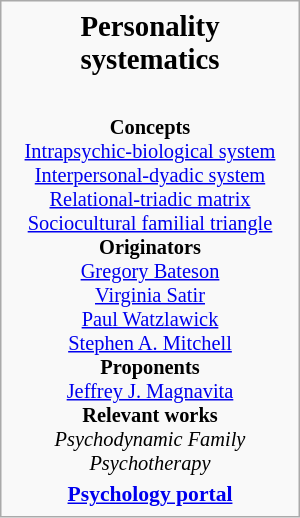<table class="infobox" style="text-align:center; width:200px;">
<tr>
<td colspan="2"><big><strong>Personality systematics</strong></big></td>
</tr>
<tr>
</tr>
<tr>
<td></td>
</tr>
<tr>
<td style="font-size:85%"><br><strong>Concepts</strong><br>
<a href='#'>Intrapsychic-biological system</a><br>
<a href='#'>Interpersonal-dyadic system</a> <br>
<a href='#'>Relational-triadic matrix</a> <br>
<a href='#'>Sociocultural familial triangle</a><br><strong>Originators</strong> <br>
<a href='#'>Gregory Bateson</a> <br>
<a href='#'>Virginia Satir</a> <br>
<a href='#'>Paul Watzlawick</a> <br>
<a href='#'>Stephen A. Mitchell</a> <br>
<strong>Proponents</strong><br>
<a href='#'>Jeffrey J. Magnavita</a><br><strong>Relevant works</strong><br>
<em>Psychodynamic Family Psychotherapy</em><br></td>
</tr>
<tr>
<td style="font-size:90%"><strong><a href='#'>Psychology portal</a></strong></td>
</tr>
</table>
